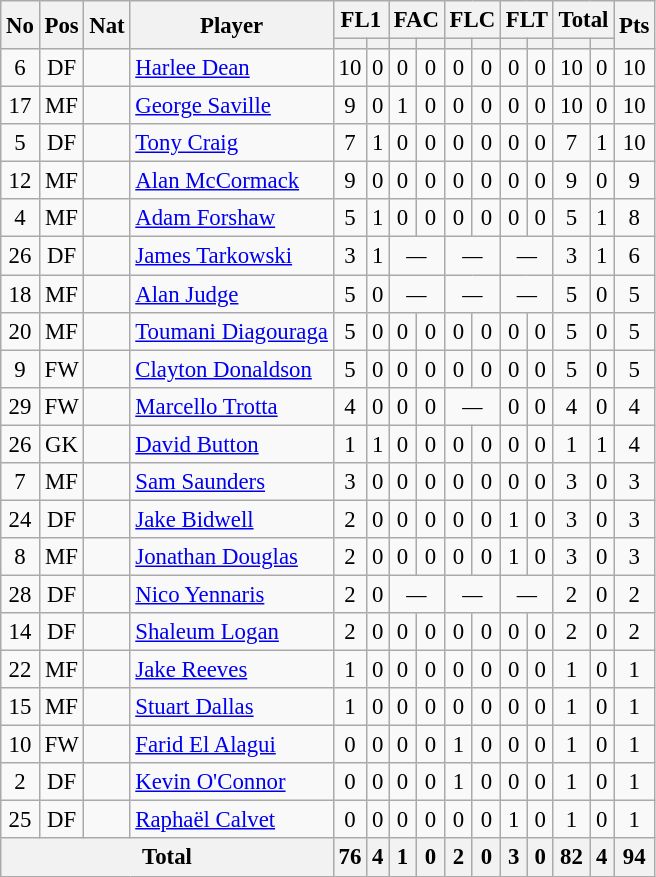<table class="wikitable" style="text-align:center; border:1px #aaa solid; font-size:95%;">
<tr>
<th rowspan="2">No</th>
<th rowspan="2">Pos</th>
<th rowspan="2">Nat</th>
<th rowspan="2">Player</th>
<th colspan="2">FL1</th>
<th colspan="2">FAC</th>
<th colspan="2">FLC</th>
<th colspan="2">FLT</th>
<th colspan="2">Total</th>
<th rowspan="2">Pts</th>
</tr>
<tr>
<th></th>
<th></th>
<th></th>
<th></th>
<th></th>
<th></th>
<th></th>
<th></th>
<th></th>
<th></th>
</tr>
<tr>
<td>6</td>
<td>DF</td>
<td></td>
<td style="text-align:left;"><a href='#'>Harlee Dean</a></td>
<td>10</td>
<td>0</td>
<td>0</td>
<td>0</td>
<td>0</td>
<td>0</td>
<td>0</td>
<td>0</td>
<td>10</td>
<td>0</td>
<td>10</td>
</tr>
<tr>
<td>17</td>
<td>MF</td>
<td></td>
<td style="text-align:left;"><a href='#'>George Saville</a></td>
<td>9</td>
<td>0</td>
<td>1</td>
<td>0</td>
<td>0</td>
<td>0</td>
<td>0</td>
<td>0</td>
<td>10</td>
<td>0</td>
<td>10</td>
</tr>
<tr>
<td>5</td>
<td>DF</td>
<td></td>
<td style="text-align:left;"><a href='#'>Tony Craig</a></td>
<td>7</td>
<td>1</td>
<td>0</td>
<td>0</td>
<td>0</td>
<td>0</td>
<td>0</td>
<td>0</td>
<td>7</td>
<td>1</td>
<td>10</td>
</tr>
<tr>
<td>12</td>
<td>MF</td>
<td></td>
<td style="text-align:left;"><a href='#'>Alan McCormack</a></td>
<td>9</td>
<td>0</td>
<td>0</td>
<td>0</td>
<td>0</td>
<td>0</td>
<td>0</td>
<td>0</td>
<td>9</td>
<td>0</td>
<td>9</td>
</tr>
<tr>
<td>4</td>
<td>MF</td>
<td></td>
<td style="text-align:left;"><a href='#'>Adam Forshaw</a></td>
<td>5</td>
<td>1</td>
<td>0</td>
<td>0</td>
<td>0</td>
<td>0</td>
<td>0</td>
<td>0</td>
<td>5</td>
<td>1</td>
<td>8</td>
</tr>
<tr>
<td>26</td>
<td>DF</td>
<td></td>
<td style="text-align:left;"><a href='#'>James Tarkowski</a></td>
<td>3</td>
<td>1</td>
<td colspan="2"><em>—</em></td>
<td colspan="2"><em>—</em></td>
<td colspan="2"><em>—</em></td>
<td>3</td>
<td>1</td>
<td>6</td>
</tr>
<tr>
<td>18</td>
<td>MF</td>
<td></td>
<td style="text-align:left;"><a href='#'>Alan Judge</a></td>
<td>5</td>
<td>0</td>
<td colspan="2"><em>—</em></td>
<td colspan="2"><em>—</em></td>
<td colspan="2"><em>—</em></td>
<td>5</td>
<td>0</td>
<td>5</td>
</tr>
<tr>
<td>20</td>
<td>MF</td>
<td></td>
<td style="text-align:left;"><a href='#'>Toumani Diagouraga</a></td>
<td>5</td>
<td>0</td>
<td>0</td>
<td>0</td>
<td>0</td>
<td>0</td>
<td>0</td>
<td>0</td>
<td>5</td>
<td>0</td>
<td>5</td>
</tr>
<tr>
<td>9</td>
<td>FW</td>
<td></td>
<td style="text-align:left;"><a href='#'>Clayton Donaldson</a></td>
<td>5</td>
<td>0</td>
<td>0</td>
<td>0</td>
<td>0</td>
<td>0</td>
<td>0</td>
<td>0</td>
<td>5</td>
<td>0</td>
<td>5</td>
</tr>
<tr>
<td>29</td>
<td>FW</td>
<td></td>
<td style="text-align:left;"><a href='#'>Marcello Trotta</a></td>
<td>4</td>
<td>0</td>
<td>0</td>
<td>0</td>
<td colspan="2"><em>—</em></td>
<td>0</td>
<td>0</td>
<td>4</td>
<td>0</td>
<td>4</td>
</tr>
<tr>
<td>26</td>
<td>GK</td>
<td></td>
<td style="text-align:left;"><a href='#'>David Button</a></td>
<td>1</td>
<td>1</td>
<td>0</td>
<td>0</td>
<td>0</td>
<td>0</td>
<td>0</td>
<td>0</td>
<td>1</td>
<td>1</td>
<td>4</td>
</tr>
<tr>
<td>7</td>
<td>MF</td>
<td></td>
<td style="text-align:left;"><a href='#'>Sam Saunders</a></td>
<td>3</td>
<td>0</td>
<td>0</td>
<td>0</td>
<td>0</td>
<td>0</td>
<td>0</td>
<td>0</td>
<td>3</td>
<td>0</td>
<td>3</td>
</tr>
<tr>
<td>24</td>
<td>DF</td>
<td></td>
<td style="text-align:left;"><a href='#'>Jake Bidwell</a></td>
<td>2</td>
<td>0</td>
<td>0</td>
<td>0</td>
<td>0</td>
<td>0</td>
<td>1</td>
<td>0</td>
<td>3</td>
<td>0</td>
<td>3</td>
</tr>
<tr>
<td>8</td>
<td>MF</td>
<td></td>
<td style="text-align:left;"><a href='#'>Jonathan Douglas</a></td>
<td>2</td>
<td>0</td>
<td>0</td>
<td>0</td>
<td>0</td>
<td>0</td>
<td>1</td>
<td>0</td>
<td>3</td>
<td>0</td>
<td>3</td>
</tr>
<tr>
<td>28</td>
<td>DF</td>
<td></td>
<td style="text-align:left;"><a href='#'>Nico Yennaris</a></td>
<td>2</td>
<td>0</td>
<td colspan="2"><em>—</em></td>
<td colspan="2"><em>—</em></td>
<td colspan="2"><em>—</em></td>
<td>2</td>
<td>0</td>
<td>2</td>
</tr>
<tr>
<td>14</td>
<td>DF</td>
<td></td>
<td style="text-align:left;"><a href='#'>Shaleum Logan</a></td>
<td>2</td>
<td>0</td>
<td>0</td>
<td>0</td>
<td>0</td>
<td>0</td>
<td>0</td>
<td>0</td>
<td>2</td>
<td>0</td>
<td>2</td>
</tr>
<tr>
<td>22</td>
<td>MF</td>
<td></td>
<td style="text-align:left;"><a href='#'>Jake Reeves</a></td>
<td>1</td>
<td>0</td>
<td>0</td>
<td>0</td>
<td>0</td>
<td>0</td>
<td>0</td>
<td>0</td>
<td>1</td>
<td>0</td>
<td>1</td>
</tr>
<tr>
<td>15</td>
<td>MF</td>
<td></td>
<td style="text-align:left;"><a href='#'>Stuart Dallas</a></td>
<td>1</td>
<td>0</td>
<td>0</td>
<td>0</td>
<td>0</td>
<td>0</td>
<td>0</td>
<td>0</td>
<td>1</td>
<td>0</td>
<td>1</td>
</tr>
<tr>
<td>10</td>
<td>FW</td>
<td></td>
<td style="text-align:left;"><a href='#'>Farid El Alagui</a></td>
<td>0</td>
<td>0</td>
<td>0</td>
<td>0</td>
<td>1</td>
<td>0</td>
<td>0</td>
<td>0</td>
<td>1</td>
<td>0</td>
<td>1</td>
</tr>
<tr>
<td>2</td>
<td>DF</td>
<td></td>
<td style="text-align:left;"><a href='#'>Kevin O'Connor</a></td>
<td>0</td>
<td>0</td>
<td>0</td>
<td>0</td>
<td>1</td>
<td>0</td>
<td>0</td>
<td>0</td>
<td>1</td>
<td>0</td>
<td>1</td>
</tr>
<tr>
<td>25</td>
<td>DF</td>
<td></td>
<td style="text-align:left;"><a href='#'>Raphaël Calvet</a></td>
<td>0</td>
<td>0</td>
<td>0</td>
<td>0</td>
<td>0</td>
<td>0</td>
<td>1</td>
<td>0</td>
<td>1</td>
<td>0</td>
<td>1</td>
</tr>
<tr>
<th colspan="4">Total</th>
<th>76</th>
<th>4</th>
<th>1</th>
<th>0</th>
<th>2</th>
<th>0</th>
<th>3</th>
<th>0</th>
<th>82</th>
<th>4</th>
<th>94</th>
</tr>
</table>
